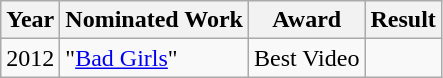<table class="wikitable">
<tr>
<th>Year</th>
<th>Nominated Work</th>
<th>Award</th>
<th>Result</th>
</tr>
<tr>
<td>2012</td>
<td>"<a href='#'>Bad Girls</a>"</td>
<td>Best Video</td>
<td></td>
</tr>
</table>
